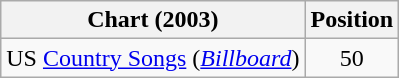<table class="wikitable sortable">
<tr>
<th scope="col">Chart (2003)</th>
<th scope="col">Position</th>
</tr>
<tr>
<td>US <a href='#'>Country Songs</a> (<em><a href='#'>Billboard</a></em>)</td>
<td align="center">50</td>
</tr>
</table>
